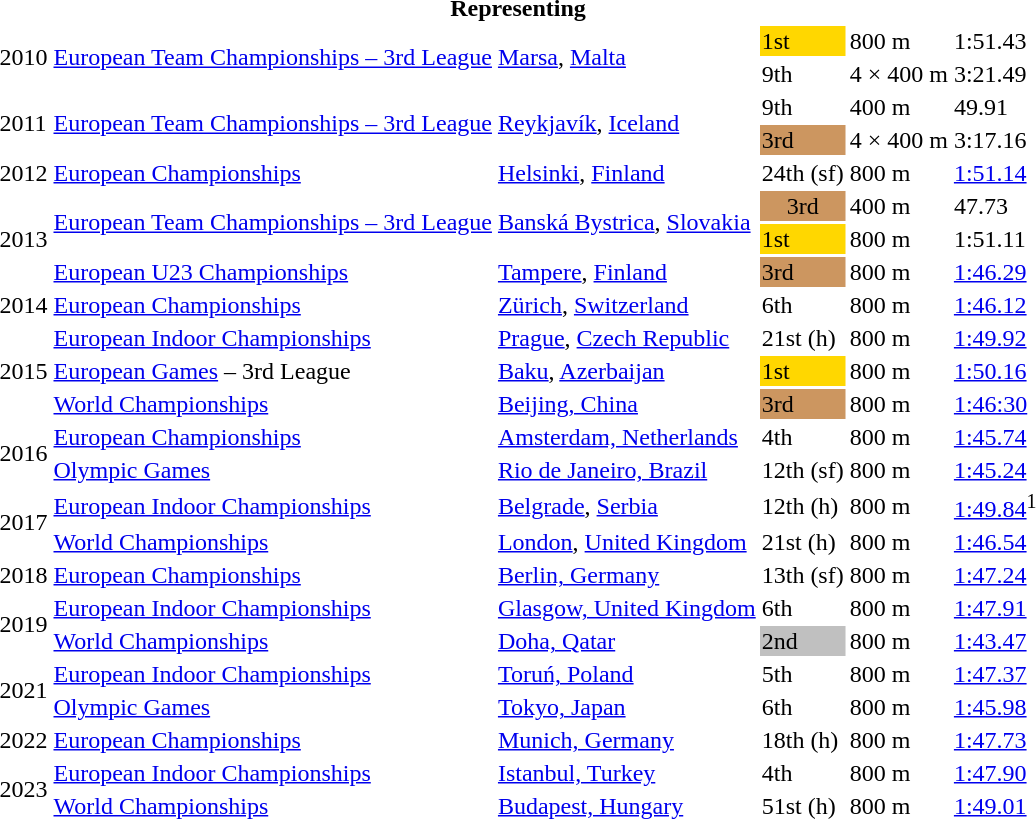<table>
<tr>
<th colspan="6">Representing </th>
</tr>
<tr>
<td rowspan=2>2010</td>
<td rowspan=2><a href='#'>European Team Championships – 3rd League</a></td>
<td rowspan=2><a href='#'>Marsa</a>, <a href='#'>Malta</a></td>
<td bgcolor="gold">1st</td>
<td>800 m</td>
<td>1:51.43</td>
</tr>
<tr>
<td>9th</td>
<td>4 × 400 m</td>
<td>3:21.49</td>
</tr>
<tr>
<td rowspan=2>2011</td>
<td rowspan=2><a href='#'>European Team Championships – 3rd League</a></td>
<td rowspan=2><a href='#'>Reykjavík</a>, <a href='#'>Iceland</a></td>
<td>9th</td>
<td>400 m</td>
<td>49.91</td>
</tr>
<tr>
<td bgcolor=cc966>3rd</td>
<td>4 × 400 m</td>
<td>3:17.16</td>
</tr>
<tr>
<td>2012</td>
<td><a href='#'>European Championships</a></td>
<td><a href='#'>Helsinki</a>, <a href='#'>Finland</a></td>
<td>24th (sf)</td>
<td>800 m</td>
<td><a href='#'>1:51.14</a></td>
</tr>
<tr>
<td rowspan=3>2013</td>
<td rowspan=2><a href='#'>European Team Championships – 3rd League</a></td>
<td rowspan=2><a href='#'>Banská Bystrica</a>, <a href='#'>Slovakia</a></td>
<td bgcolor=cc966 align=center>3rd</td>
<td>400 m</td>
<td>47.73</td>
</tr>
<tr>
<td bgcolor="gold">1st</td>
<td>800 m</td>
<td>1:51.11</td>
</tr>
<tr>
<td><a href='#'>European U23 Championships</a></td>
<td><a href='#'>Tampere</a>, <a href='#'>Finland</a></td>
<td bgcolor=cc966>3rd</td>
<td>800 m</td>
<td><a href='#'>1:46.29</a></td>
</tr>
<tr>
<td>2014</td>
<td><a href='#'>European Championships</a></td>
<td><a href='#'>Zürich</a>, <a href='#'>Switzerland</a></td>
<td>6th</td>
<td>800 m</td>
<td><a href='#'>1:46.12</a></td>
</tr>
<tr>
<td rowspan=3>2015</td>
<td><a href='#'>European Indoor Championships</a></td>
<td><a href='#'>Prague</a>, <a href='#'>Czech Republic</a></td>
<td>21st (h)</td>
<td>800 m</td>
<td><a href='#'>1:49.92</a></td>
</tr>
<tr>
<td><a href='#'>European Games</a> – 3rd League</td>
<td><a href='#'>Baku</a>, <a href='#'>Azerbaijan</a></td>
<td bgcolor=gold>1st</td>
<td>800 m</td>
<td><a href='#'>1:50.16</a></td>
</tr>
<tr>
<td><a href='#'>World Championships</a></td>
<td><a href='#'>Beijing, China</a></td>
<td bgcolor=cc966>3rd</td>
<td>800 m</td>
<td><a href='#'>1:46:30</a></td>
</tr>
<tr>
<td rowspan=2>2016</td>
<td><a href='#'>European Championships</a></td>
<td><a href='#'>Amsterdam, Netherlands</a></td>
<td>4th</td>
<td>800 m</td>
<td><a href='#'>1:45.74</a></td>
</tr>
<tr>
<td><a href='#'>Olympic Games</a></td>
<td><a href='#'>Rio de Janeiro, Brazil</a></td>
<td>12th (sf)</td>
<td>800 m</td>
<td><a href='#'>1:45.24</a></td>
</tr>
<tr>
<td rowspan=2>2017</td>
<td><a href='#'>European Indoor Championships</a></td>
<td><a href='#'>Belgrade</a>, <a href='#'>Serbia</a></td>
<td>12th (h)</td>
<td>800 m</td>
<td><a href='#'>1:49.84</a><sup>1</sup></td>
</tr>
<tr>
<td><a href='#'>World Championships</a></td>
<td><a href='#'>London</a>, <a href='#'>United Kingdom</a></td>
<td>21st (h)</td>
<td>800 m</td>
<td><a href='#'>1:46.54</a></td>
</tr>
<tr>
<td>2018</td>
<td><a href='#'>European Championships</a></td>
<td><a href='#'>Berlin, Germany</a></td>
<td>13th (sf)</td>
<td>800 m</td>
<td><a href='#'>1:47.24</a></td>
</tr>
<tr>
<td rowspan=2>2019</td>
<td><a href='#'>European Indoor Championships</a></td>
<td><a href='#'>Glasgow, United Kingdom</a></td>
<td>6th</td>
<td>800 m</td>
<td><a href='#'>1:47.91</a></td>
</tr>
<tr>
<td><a href='#'>World Championships</a></td>
<td><a href='#'>Doha, Qatar</a></td>
<td bgcolor="silver">2nd</td>
<td>800 m</td>
<td><a href='#'>1:43.47</a></td>
</tr>
<tr>
<td rowspan=2>2021</td>
<td><a href='#'>European Indoor Championships</a></td>
<td><a href='#'>Toruń, Poland</a></td>
<td>5th</td>
<td>800 m</td>
<td><a href='#'>1:47.37</a></td>
</tr>
<tr>
<td><a href='#'>Olympic Games</a></td>
<td><a href='#'>Tokyo, Japan</a></td>
<td>6th</td>
<td>800 m</td>
<td><a href='#'>1:45.98</a></td>
</tr>
<tr>
<td>2022</td>
<td><a href='#'>European Championships</a></td>
<td><a href='#'>Munich, Germany</a></td>
<td>18th (h)</td>
<td>800 m</td>
<td><a href='#'>1:47.73</a></td>
</tr>
<tr>
<td rowspan=2>2023</td>
<td><a href='#'>European Indoor Championships</a></td>
<td><a href='#'>Istanbul, Turkey</a></td>
<td>4th</td>
<td>800 m</td>
<td><a href='#'>1:47.90</a></td>
</tr>
<tr>
<td><a href='#'>World Championships</a></td>
<td><a href='#'>Budapest, Hungary</a></td>
<td>51st (h)</td>
<td>800 m</td>
<td><a href='#'>1:49.01</a></td>
</tr>
</table>
